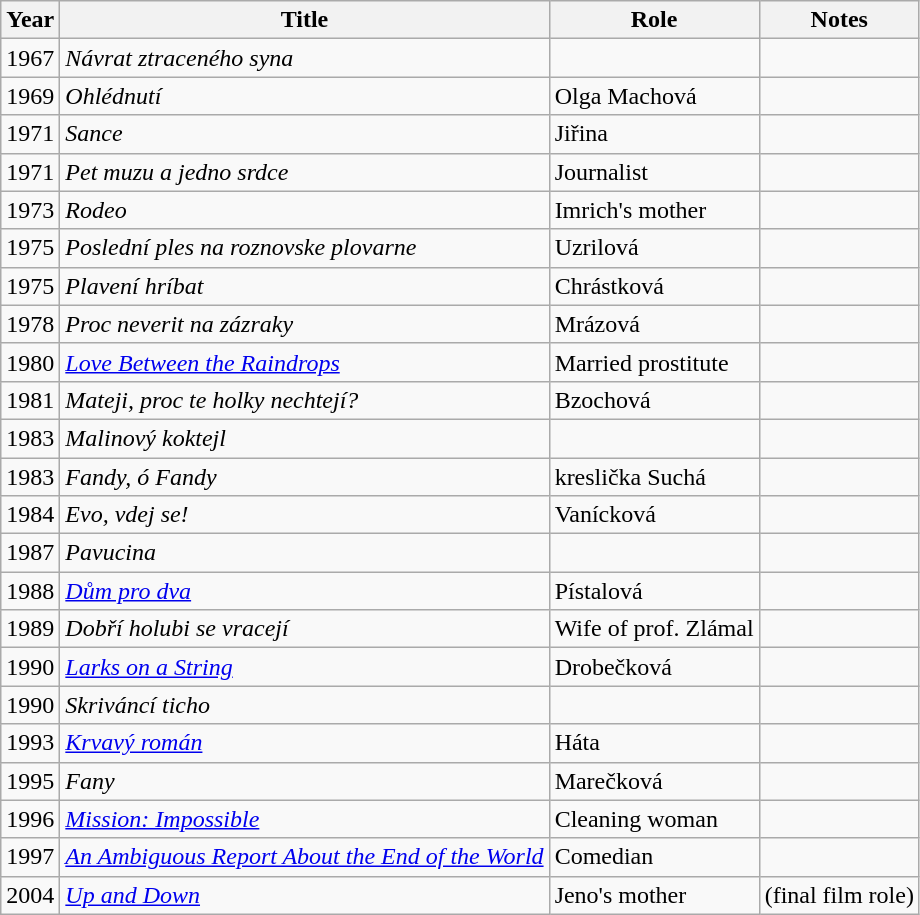<table class="wikitable">
<tr>
<th>Year</th>
<th>Title</th>
<th>Role</th>
<th>Notes</th>
</tr>
<tr>
<td>1967</td>
<td><em>Návrat ztraceného syna</em></td>
<td></td>
<td></td>
</tr>
<tr>
<td>1969</td>
<td><em>Ohlédnutí</em></td>
<td>Olga Machová</td>
<td></td>
</tr>
<tr>
<td>1971</td>
<td><em>Sance</em></td>
<td>Jiřina</td>
<td></td>
</tr>
<tr>
<td>1971</td>
<td><em>Pet muzu a jedno srdce</em></td>
<td>Journalist</td>
<td></td>
</tr>
<tr>
<td>1973</td>
<td><em>Rodeo</em></td>
<td>Imrich's mother</td>
<td></td>
</tr>
<tr>
<td>1975</td>
<td><em>Poslední ples na roznovske plovarne</em></td>
<td>Uzrilová</td>
<td></td>
</tr>
<tr>
<td>1975</td>
<td><em>Plavení hríbat</em></td>
<td>Chrástková</td>
<td></td>
</tr>
<tr>
<td>1978</td>
<td><em>Proc neverit na zázraky</em></td>
<td>Mrázová</td>
<td></td>
</tr>
<tr>
<td>1980</td>
<td><em><a href='#'>Love Between the Raindrops</a></em></td>
<td>Married prostitute</td>
<td></td>
</tr>
<tr>
<td>1981</td>
<td><em>Mateji, proc te holky nechtejí?</em></td>
<td>Bzochová</td>
<td></td>
</tr>
<tr>
<td>1983</td>
<td><em>Malinový koktejl</em></td>
<td></td>
<td></td>
</tr>
<tr>
<td>1983</td>
<td><em>Fandy, ó Fandy</em></td>
<td>kreslička Suchá</td>
<td></td>
</tr>
<tr>
<td>1984</td>
<td><em>Evo, vdej se!</em></td>
<td>Vanícková</td>
<td></td>
</tr>
<tr>
<td>1987</td>
<td><em>Pavucina</em></td>
<td></td>
<td></td>
</tr>
<tr>
<td>1988</td>
<td><em><a href='#'>Dům pro dva</a></em></td>
<td>Pístalová</td>
<td></td>
</tr>
<tr>
<td>1989</td>
<td><em>Dobří holubi se vracejí</em></td>
<td>Wife of prof. Zlámal</td>
<td></td>
</tr>
<tr>
<td>1990</td>
<td><em><a href='#'>Larks on a String</a></em></td>
<td>Drobečková</td>
<td></td>
</tr>
<tr>
<td>1990</td>
<td><em>Skriváncí ticho</em></td>
<td></td>
<td></td>
</tr>
<tr>
<td>1993</td>
<td><em><a href='#'>Krvavý román</a></em></td>
<td>Háta</td>
<td></td>
</tr>
<tr>
<td>1995</td>
<td><em>Fany</em></td>
<td>Marečková</td>
<td></td>
</tr>
<tr>
<td>1996</td>
<td><em><a href='#'>Mission: Impossible</a></em></td>
<td>Cleaning woman</td>
<td></td>
</tr>
<tr>
<td>1997</td>
<td><em><a href='#'>An Ambiguous Report About the End of the World</a></em></td>
<td>Comedian</td>
<td></td>
</tr>
<tr>
<td>2004</td>
<td><em><a href='#'>Up and Down</a></em></td>
<td>Jeno's mother</td>
<td>(final film role)</td>
</tr>
</table>
